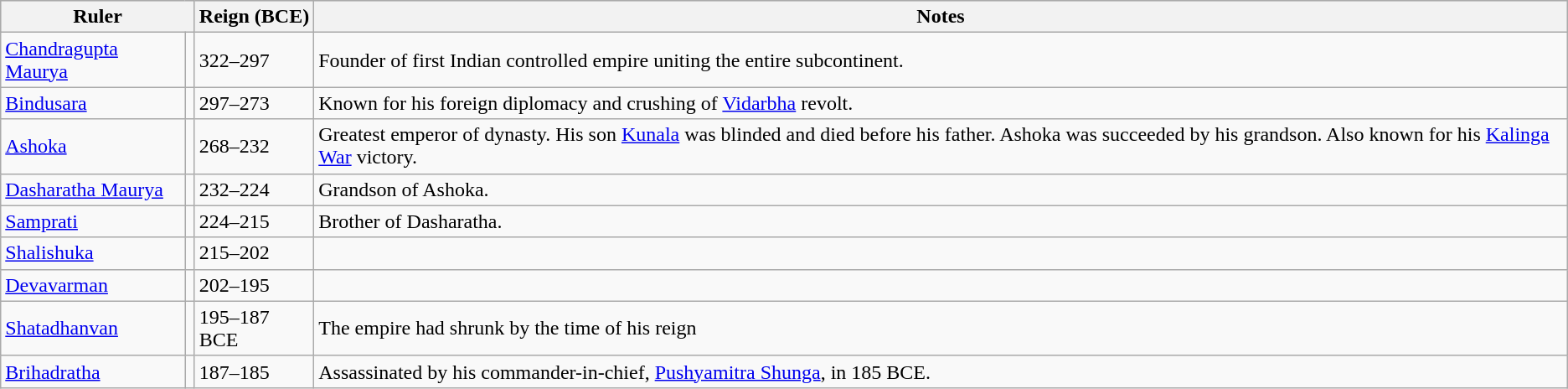<table class="wikitable">
<tr bgcolor=#cccccc>
<th colspan=2>Ruler</th>
<th>Reign (BCE)</th>
<th>Notes</th>
</tr>
<tr>
<td><a href='#'>Chandragupta Maurya</a></td>
<td></td>
<td>322–297</td>
<td>Founder of first Indian controlled empire uniting the entire subcontinent.</td>
</tr>
<tr>
<td><a href='#'>Bindusara</a></td>
<td></td>
<td>297–273</td>
<td>Known for his foreign diplomacy and crushing of <a href='#'>Vidarbha</a> revolt.</td>
</tr>
<tr>
<td><a href='#'>Ashoka</a></td>
<td></td>
<td>268–232</td>
<td>Greatest emperor of dynasty. His son <a href='#'>Kunala</a> was blinded and died before his father. Ashoka was succeeded by his grandson. Also known for his <a href='#'>Kalinga War</a> victory.</td>
</tr>
<tr>
<td><a href='#'>Dasharatha Maurya</a></td>
<td></td>
<td>232–224</td>
<td>Grandson of Ashoka.</td>
</tr>
<tr>
<td><a href='#'>Samprati</a></td>
<td></td>
<td>224–215</td>
<td>Brother of Dasharatha.</td>
</tr>
<tr>
<td><a href='#'>Shalishuka</a></td>
<td></td>
<td>215–202</td>
<td></td>
</tr>
<tr>
<td><a href='#'>Devavarman</a></td>
<td></td>
<td>202–195</td>
<td></td>
</tr>
<tr>
<td><a href='#'>Shatadhanvan</a></td>
<td></td>
<td>195–187 BCE</td>
<td>The empire had shrunk by the time of his reign</td>
</tr>
<tr>
<td><a href='#'>Brihadratha</a></td>
<td></td>
<td>187–185</td>
<td>Assassinated by his commander-in-chief, <a href='#'>Pushyamitra Shunga</a>, in 185 BCE.</td>
</tr>
</table>
